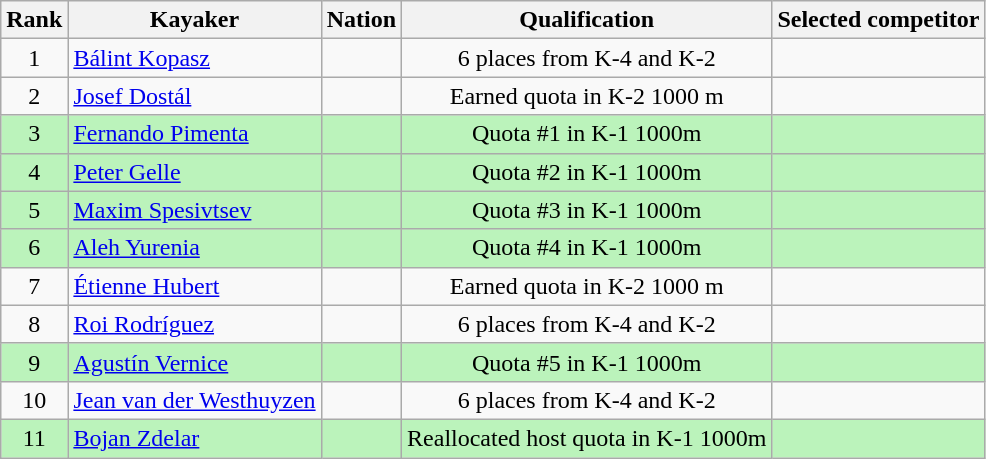<table class="wikitable" style="text-align:center">
<tr>
<th>Rank</th>
<th>Kayaker</th>
<th>Nation</th>
<th>Qualification</th>
<th>Selected competitor</th>
</tr>
<tr>
<td>1</td>
<td align="left"><a href='#'>Bálint Kopasz</a></td>
<td align="left"></td>
<td>6 places from K-4 and K-2</td>
<td></td>
</tr>
<tr>
<td>2</td>
<td align="left"><a href='#'>Josef Dostál</a></td>
<td align="left"></td>
<td>Earned quota in K-2 1000 m</td>
<td></td>
</tr>
<tr bgcolor=bbf3bb>
<td>3</td>
<td align="left"><a href='#'>Fernando Pimenta</a></td>
<td align="left"></td>
<td>Quota #1 in K-1 1000m</td>
<td></td>
</tr>
<tr bgcolor=bbf3bb>
<td>4</td>
<td align="left"><a href='#'>Peter Gelle</a></td>
<td align="left"></td>
<td>Quota #2 in K-1 1000m</td>
<td></td>
</tr>
<tr bgcolor=bbf3bb>
<td>5</td>
<td align="left"><a href='#'>Maxim Spesivtsev</a></td>
<td align="left"></td>
<td>Quota #3 in K-1 1000m</td>
<td></td>
</tr>
<tr bgcolor=bbf3bb>
<td>6</td>
<td align="left"><a href='#'>Aleh Yurenia</a></td>
<td align="left"></td>
<td>Quota #4 in K-1 1000m</td>
<td></td>
</tr>
<tr>
<td>7</td>
<td align="left"><a href='#'>Étienne Hubert</a></td>
<td align="left"></td>
<td>Earned quota in K-2 1000 m</td>
<td></td>
</tr>
<tr>
<td>8</td>
<td align="left"><a href='#'>Roi Rodríguez</a></td>
<td align="left"></td>
<td>6 places from K-4 and K-2</td>
<td></td>
</tr>
<tr bgcolor=bbf3bb>
<td>9</td>
<td align="left"><a href='#'>Agustín Vernice</a></td>
<td align="left"></td>
<td>Quota #5 in K-1 1000m</td>
<td></td>
</tr>
<tr>
<td>10</td>
<td align="left"><a href='#'>Jean van der Westhuyzen</a></td>
<td align="left"></td>
<td>6 places from K-4 and K-2</td>
<td></td>
</tr>
<tr bgcolor=bbf3bb>
<td>11</td>
<td align="left"><a href='#'>Bojan Zdelar</a></td>
<td align="left"></td>
<td>Reallocated host quota in K-1 1000m</td>
<td></td>
</tr>
</table>
